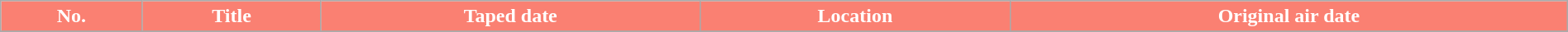<table class="wikitable plainrowheaders" style="width: 100%; margin-right: 0;">
<tr>
<th style="background: #FA8072; color: #ffffff;">No.</th>
<th style="background: #FA8072; color: #ffffff;">Title</th>
<th style="background: #FA8072; color: #ffffff;">Taped date</th>
<th style="background: #FA8072; color: #ffffff;">Location</th>
<th style="background: #FA8072; color: #ffffff;">Original air date</th>
</tr>
<tr>
</tr>
</table>
